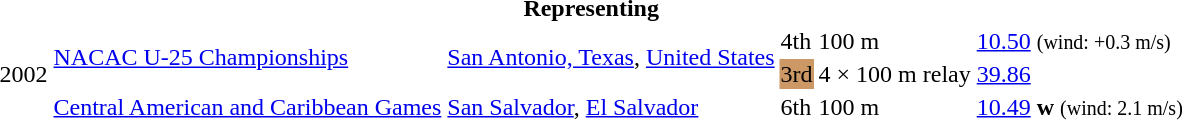<table>
<tr>
<th colspan="6">Representing </th>
</tr>
<tr>
<td rowspan=3>2002</td>
<td rowspan=2><a href='#'>NACAC U-25 Championships</a></td>
<td rowspan=2><a href='#'>San Antonio, Texas</a>, <a href='#'>United States</a></td>
<td>4th</td>
<td>100 m</td>
<td><a href='#'>10.50</a> <small>(wind: +0.3 m/s)</small></td>
</tr>
<tr>
<td bgcolor="cc9966">3rd</td>
<td>4 × 100 m relay</td>
<td><a href='#'>39.86</a></td>
</tr>
<tr>
<td><a href='#'>Central American and Caribbean Games</a></td>
<td><a href='#'>San Salvador</a>, <a href='#'>El Salvador</a></td>
<td>6th</td>
<td>100 m</td>
<td><a href='#'>10.49</a> <strong>w</strong> <small>(wind: 2.1 m/s)</small></td>
</tr>
</table>
